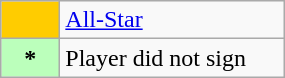<table class="wikitable" style="width:15%;">
<tr>
<td style="background:#fc0; border:1px solid #aaa; width:2em;"></td>
<td><a href='#'>All-Star</a></td>
</tr>
<tr>
<th scope="row" style="background:#bfb;">*</th>
<td>Player did not sign</td>
</tr>
</table>
